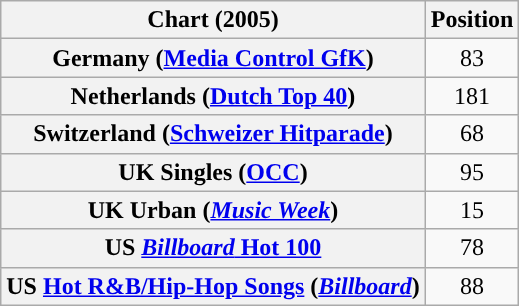<table class="wikitable sortable plainrowheaders" style="text-align:center;">
<tr>
<th scope="col">Chart (2005)</th>
<th scope="col">Position</th>
</tr>
<tr>
<th scope="row">Germany (<a href='#'>Media Control GfK</a>)</th>
<td>83</td>
</tr>
<tr>
<th scope="row">Netherlands (<a href='#'>Dutch Top 40</a>)</th>
<td>181</td>
</tr>
<tr>
<th scope="row">Switzerland (<a href='#'>Schweizer Hitparade</a>)</th>
<td>68</td>
</tr>
<tr>
<th scope="row">UK Singles (<a href='#'>OCC</a>)</th>
<td>95</td>
</tr>
<tr>
<th scope="row">UK Urban (<em><a href='#'>Music Week</a></em>)</th>
<td>15</td>
</tr>
<tr>
<th scope="row">US <a href='#'><em>Billboard</em> Hot 100</a></th>
<td>78</td>
</tr>
<tr>
<th scope="row">US <a href='#'>Hot R&B/Hip-Hop Songs</a> (<em><a href='#'>Billboard</a></em>)</th>
<td>88</td>
</tr>
</table>
